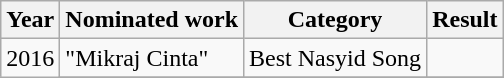<table class="wikitable">
<tr>
<th>Year</th>
<th>Nominated work</th>
<th>Category</th>
<th>Result</th>
</tr>
<tr>
<td rowspan="2">2016</td>
<td rowspan="1">"Mikraj Cinta"</td>
<td rowspan="1">Best Nasyid Song</td>
<td></td>
</tr>
<tr>
</tr>
</table>
